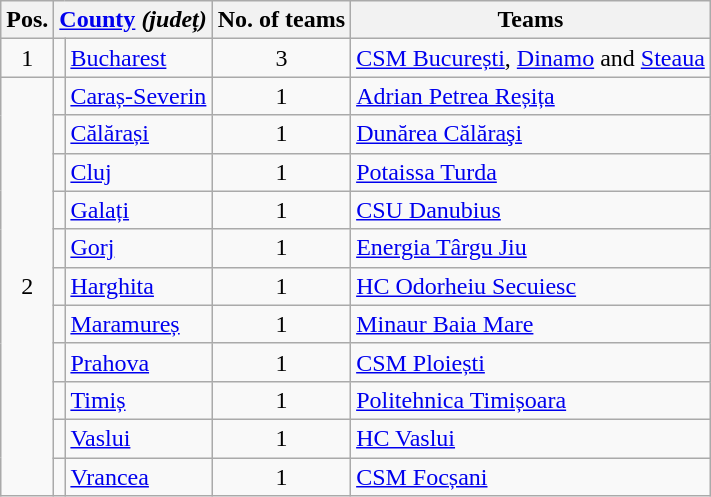<table class="wikitable">
<tr>
<th>Pos.</th>
<th colspan=2><a href='#'>County</a> <em>(județ)</em></th>
<th>No. of teams</th>
<th>Teams</th>
</tr>
<tr>
<td align="center">1</td>
<td align=center></td>
<td><a href='#'>Bucharest</a></td>
<td align="center">3</td>
<td><a href='#'>CSM București</a>, <a href='#'>Dinamo</a> and <a href='#'>Steaua</a></td>
</tr>
<tr>
<td rowspan="11" align="center">2</td>
<td align=center></td>
<td><a href='#'>Caraș-Severin</a></td>
<td align="center">1</td>
<td><a href='#'>Adrian Petrea Reșița</a></td>
</tr>
<tr>
<td align=center></td>
<td><a href='#'>Călărași</a></td>
<td align="center">1</td>
<td><a href='#'>Dunărea Călăraşi</a></td>
</tr>
<tr>
<td align=center></td>
<td><a href='#'>Cluj</a></td>
<td align="center">1</td>
<td><a href='#'>Potaissa Turda</a></td>
</tr>
<tr>
<td align=center></td>
<td><a href='#'>Galați</a></td>
<td align="center">1</td>
<td><a href='#'>CSU Danubius</a></td>
</tr>
<tr>
<td align=center></td>
<td><a href='#'>Gorj</a></td>
<td align="center">1</td>
<td><a href='#'>Energia Târgu Jiu</a></td>
</tr>
<tr>
<td align=center></td>
<td><a href='#'>Harghita</a></td>
<td align="center">1</td>
<td><a href='#'>HC Odorheiu Secuiesc</a></td>
</tr>
<tr>
<td align=center></td>
<td><a href='#'>Maramureș</a></td>
<td align="center">1</td>
<td><a href='#'>Minaur Baia Mare</a></td>
</tr>
<tr>
<td align=center></td>
<td><a href='#'>Prahova</a></td>
<td align="center">1</td>
<td><a href='#'>CSM Ploiești</a></td>
</tr>
<tr>
<td align=center></td>
<td><a href='#'>Timiș</a></td>
<td align="center">1</td>
<td><a href='#'>Politehnica Timișoara</a></td>
</tr>
<tr>
<td align=center></td>
<td><a href='#'>Vaslui</a></td>
<td align="center">1</td>
<td><a href='#'>HC Vaslui</a></td>
</tr>
<tr>
<td align=center></td>
<td><a href='#'>Vrancea</a></td>
<td align="center">1</td>
<td><a href='#'>CSM Focșani</a></td>
</tr>
</table>
